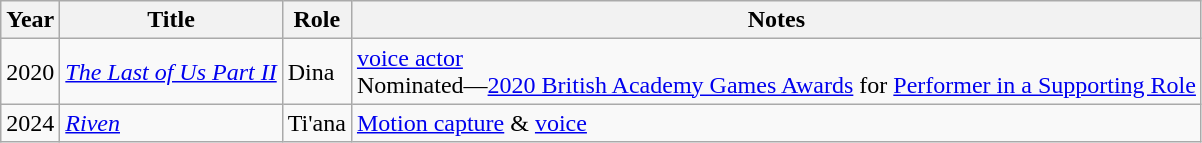<table class="wikitable">
<tr>
<th>Year</th>
<th>Title</th>
<th>Role</th>
<th class="unsortable">Notes</th>
</tr>
<tr>
<td>2020</td>
<td><em><a href='#'>The Last of Us Part II</a></em></td>
<td>Dina</td>
<td><a href='#'>voice actor</a><br>Nominated—<a href='#'>2020 British Academy Games Awards</a> for <a href='#'>Performer in a Supporting Role</a></td>
</tr>
<tr>
<td>2024</td>
<td><em><a href='#'>Riven</a></em></td>
<td>Ti'ana</td>
<td><a href='#'>Motion capture</a> & <a href='#'>voice</a><br></td>
</tr>
</table>
